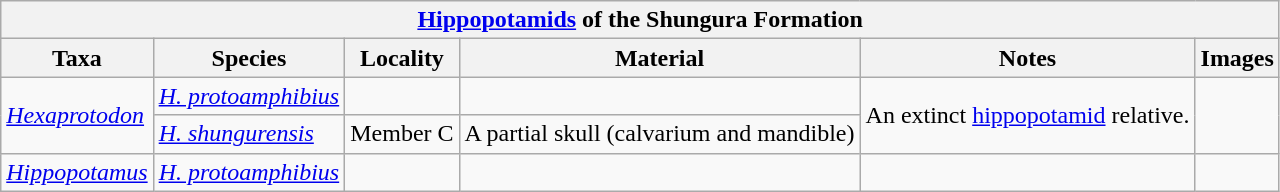<table class="wikitable" align="center">
<tr>
<th colspan="7" align="center"><strong><a href='#'>Hippopotamids</a></strong> of the Shungura Formation</th>
</tr>
<tr>
<th>Taxa</th>
<th>Species</th>
<th>Locality</th>
<th>Material</th>
<th>Notes</th>
<th>Images</th>
</tr>
<tr>
<td rowspan = "2"><em><a href='#'>Hexaprotodon</a></em></td>
<td><em><a href='#'>H. protoamphibius</a></em></td>
<td></td>
<td></td>
<td rowspan = "2">An extinct <a href='#'>hippopotamid</a> relative.</td>
<td rowspan = "2"></td>
</tr>
<tr>
<td><em><a href='#'>H. shungurensis</a></em></td>
<td>Member C</td>
<td>A partial skull (calvarium and mandible)</td>
</tr>
<tr>
<td><em><a href='#'>Hippopotamus</a></em></td>
<td><em><a href='#'>H. protoamphibius</a></em></td>
<td></td>
<td></td>
<td></td>
<td></td>
</tr>
</table>
